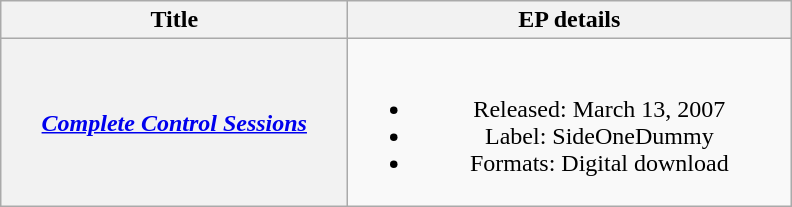<table class="wikitable plainrowheaders" style="text-align:center;">
<tr>
<th scope="col" style="width:14em;">Title</th>
<th scope="col" style="width:18em;">EP details</th>
</tr>
<tr>
<th scope="row"><em><a href='#'>Complete Control Sessions</a></em></th>
<td><br><ul><li>Released: March 13, 2007</li><li>Label: SideOneDummy</li><li>Formats: Digital download</li></ul></td>
</tr>
</table>
